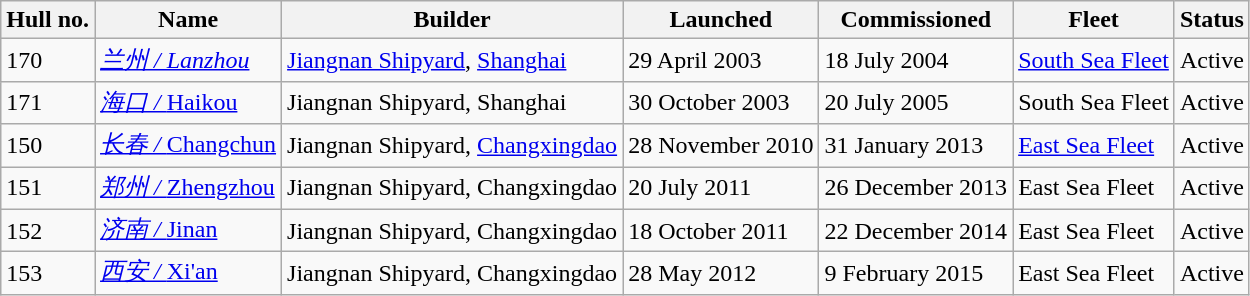<table class="sortable wikitable">
<tr>
<th>Hull no.</th>
<th>Name</th>
<th>Builder</th>
<th>Launched</th>
<th>Commissioned</th>
<th>Fleet</th>
<th>Status</th>
</tr>
<tr>
<td>170</td>
<td><em><a href='#'>兰州 / Lanzhou</a></em></td>
<td><a href='#'>Jiangnan Shipyard</a>, <a href='#'>Shanghai</a></td>
<td>29 April 2003</td>
<td>18 July 2004</td>
<td><a href='#'>South Sea Fleet</a></td>
<td>Active</td>
</tr>
<tr>
<td>171</td>
<td><em><a href='#'>海口 / </em>Haikou<em></a></em></td>
<td>Jiangnan Shipyard, Shanghai</td>
<td>30 October 2003</td>
<td>20 July 2005</td>
<td>South Sea Fleet</td>
<td>Active</td>
</tr>
<tr>
<td>150</td>
<td><em><a href='#'>长春 / </em>Changchun<em></a></em></td>
<td>Jiangnan Shipyard, <a href='#'>Changxingdao</a></td>
<td>28 November 2010</td>
<td>31 January 2013</td>
<td><a href='#'>East Sea Fleet</a></td>
<td>Active</td>
</tr>
<tr>
<td>151</td>
<td><em><a href='#'>郑州 / </em>Zhengzhou<em></a></em></td>
<td>Jiangnan Shipyard, Changxingdao</td>
<td>20 July 2011</td>
<td>26 December 2013</td>
<td>East Sea Fleet</td>
<td>Active</td>
</tr>
<tr>
<td>152</td>
<td><em><a href='#'>济南 / </em>Jinan<em></a></em></td>
<td>Jiangnan Shipyard, Changxingdao</td>
<td>18 October 2011</td>
<td>22 December 2014</td>
<td>East Sea Fleet</td>
<td>Active</td>
</tr>
<tr>
<td>153</td>
<td><em><a href='#'>西安 / </em>Xi'an<em></a></em></td>
<td>Jiangnan Shipyard, Changxingdao</td>
<td>28 May 2012</td>
<td>9 February 2015</td>
<td>East Sea Fleet</td>
<td>Active</td>
</tr>
</table>
